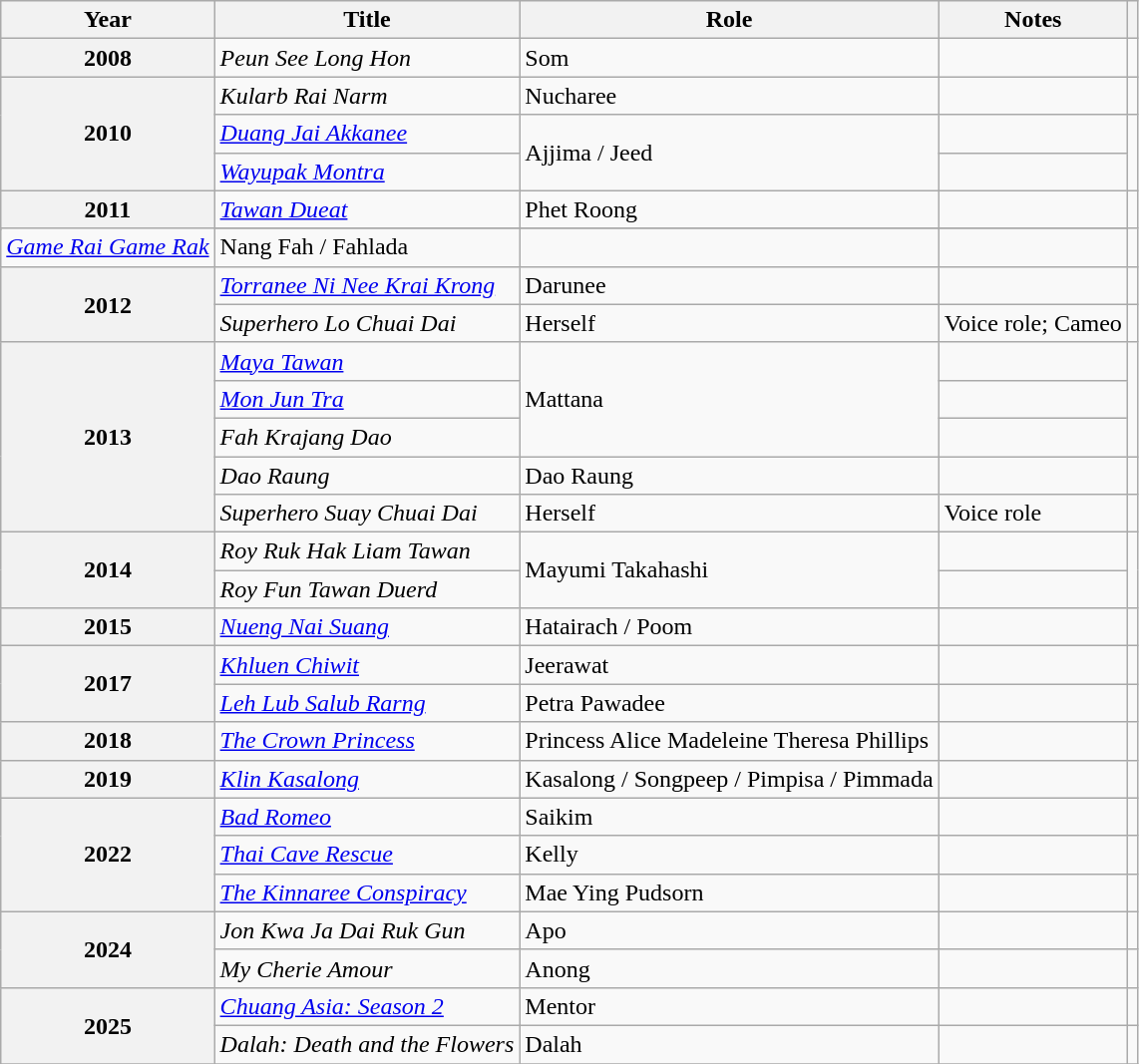<table class="wikitable sortable plainrowheaders">
<tr>
<th scope="col">Year</th>
<th scope="col">Title</th>
<th scope="col">Role</th>
<th scope="col" class="unsortable">Notes</th>
<th scope="col" class="unsortable"></th>
</tr>
<tr>
<th scope="row">2008</th>
<td><em>Peun See Long Hon</em></td>
<td>Som</td>
<td></td>
<td style="text-align:center;"></td>
</tr>
<tr>
<th scope="row" rowspan="3">2010</th>
<td><em>Kularb Rai Narm</em></td>
<td>Nucharee</td>
<td></td>
<td style="text-align:center;"></td>
</tr>
<tr>
<td><em><a href='#'>Duang Jai Akkanee</a></em></td>
<td rowspan="2">Ajjima / Jeed</td>
<td></td>
<td rowspan="2" style="text-align:center;"></td>
</tr>
<tr>
<td><em><a href='#'>Wayupak Montra</a></em></td>
<td></td>
</tr>
<tr>
<th scope="row" rowspan="2">2011</th>
<td><em><a href='#'>Tawan Dueat</a></em></td>
<td>Phet Roong</td>
<td></td>
<td style="text-align:center;"></td>
</tr>
<tr>
</tr>
<tr>
<td><em><a href='#'>Game Rai Game Rak</a></em></td>
<td>Nang Fah / Fahlada</td>
<td></td>
<td style="text-align:center;"></td>
</tr>
<tr>
<th scope="row" rowspan="2">2012</th>
<td><em><a href='#'>Torranee Ni Nee Krai Krong</a></em></td>
<td>Darunee</td>
<td></td>
<td style="text-align:center;"></td>
</tr>
<tr>
<td><em>Superhero Lo Chuai Dai</em></td>
<td>Herself</td>
<td>Voice role; Cameo</td>
<td style="text-align:center;"></td>
</tr>
<tr>
<th scope="row" rowspan="5">2013</th>
<td><em><a href='#'>Maya Tawan</a></em></td>
<td rowspan="3">Mattana</td>
<td></td>
<td rowspan="3" style="text-align:center;"></td>
</tr>
<tr>
<td><em><a href='#'>Mon Jun Tra</a></em></td>
<td></td>
</tr>
<tr>
<td><em>Fah Krajang Dao</em></td>
<td></td>
</tr>
<tr>
<td><em>Dao Raung</em></td>
<td>Dao Raung</td>
<td></td>
<td style="text-align:center;"></td>
</tr>
<tr>
<td><em>Superhero Suay Chuai Dai</em></td>
<td>Herself</td>
<td>Voice role</td>
<td style="text-align:center;"></td>
</tr>
<tr>
<th scope="row" rowspan="2">2014</th>
<td><em>Roy Ruk Hak Liam Tawan</em></td>
<td rowspan="2">Mayumi Takahashi</td>
<td></td>
<td rowspan="2" style="text-align:center;"></td>
</tr>
<tr>
<td><em>Roy Fun Tawan Duerd</em></td>
<td></td>
</tr>
<tr>
<th scope="row">2015</th>
<td><em><a href='#'>Nueng Nai Suang</a></em></td>
<td>Hatairach / Poom</td>
<td></td>
<td style="text-align:center;"></td>
</tr>
<tr>
<th scope="row" rowspan="2">2017</th>
<td><em><a href='#'>Khluen Chiwit</a></em></td>
<td>Jeerawat</td>
<td></td>
<td style="text-align:center;"></td>
</tr>
<tr>
<td><em><a href='#'>Leh Lub Salub Rarng</a></em></td>
<td>Petra Pawadee</td>
<td></td>
<td style="text-align:center;"></td>
</tr>
<tr>
<th scope="row">2018</th>
<td><em><a href='#'>The Crown Princess</a></em></td>
<td>Princess Alice Madeleine Theresa Phillips</td>
<td></td>
<td style="text-align:center;"></td>
</tr>
<tr>
<th scope="row">2019</th>
<td><em><a href='#'>Klin Kasalong</a></em></td>
<td>Kasalong / Songpeep / Pimpisa / Pimmada</td>
<td></td>
<td style="text-align:center;"></td>
</tr>
<tr>
<th rowspan="3" scope="row">2022</th>
<td><em><a href='#'>Bad Romeo</a></em></td>
<td>Saikim</td>
<td></td>
<td style="text-align:center;"></td>
</tr>
<tr>
<td><em><a href='#'>Thai Cave Rescue</a></em></td>
<td>Kelly</td>
<td></td>
<td style="text-align:center;"></td>
</tr>
<tr>
<td><em><a href='#'>The Kinnaree Conspiracy</a></em></td>
<td>Mae Ying Pudsorn</td>
<td></td>
<td style="text-align:center;"></td>
</tr>
<tr>
<th rowspan="2" scope="row">2024</th>
<td><em>Jon Kwa Ja Dai Ruk Gun</em></td>
<td>Apo</td>
<td></td>
<td style="text-align:center;"></td>
</tr>
<tr>
<td><em>My Cherie Amour</em></td>
<td>Anong</td>
<td></td>
<td style="text-align:center"></td>
</tr>
<tr>
<th rowspan="2" scope="row">2025</th>
<td><em><a href='#'>Chuang Asia: Season 2</a></em></td>
<td>Mentor</td>
<td></td>
<td style="text-align:center"></td>
</tr>
<tr>
<td><em>Dalah: Death and the Flowers</em></td>
<td>Dalah</td>
<td></td>
<td style="text-align:center"></td>
</tr>
<tr>
</tr>
</table>
